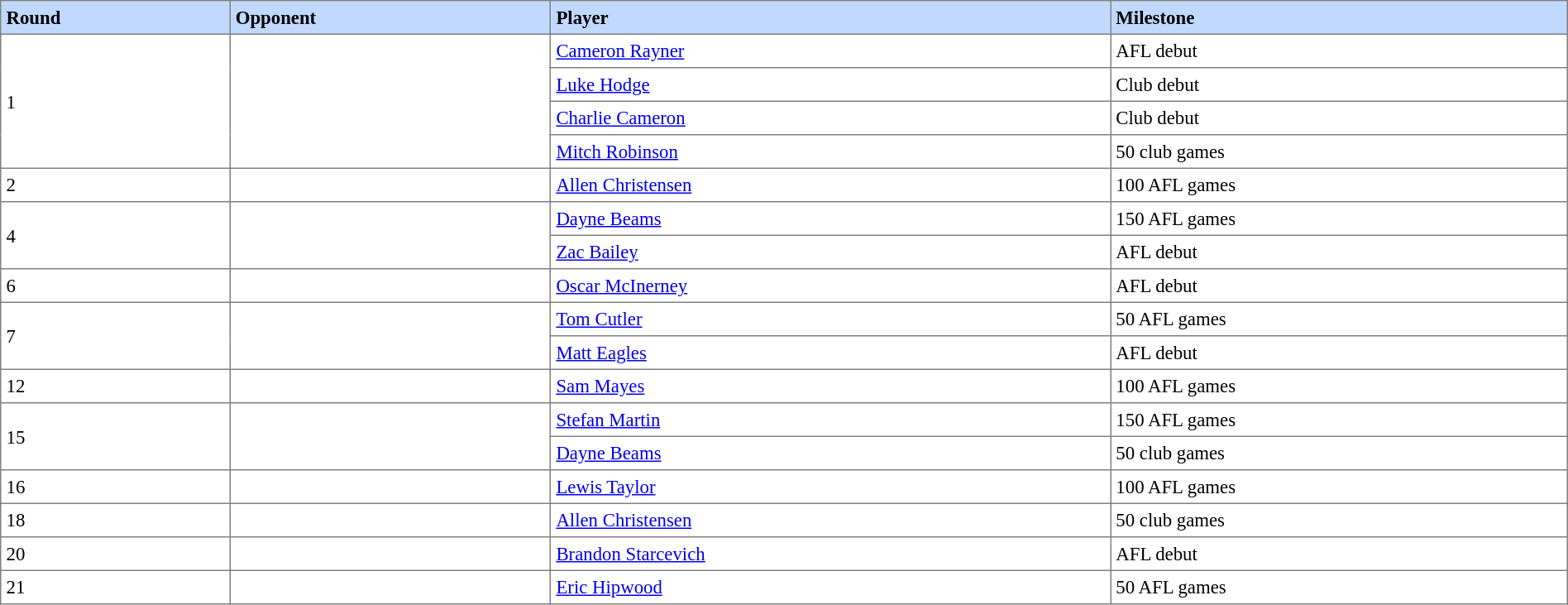<table border="1" cellpadding="4" cellspacing="0"  style="text-align:left; font-size:95%; border-collapse:collapse; width:100%;">
<tr style="background:#C1D8FF;">
<th>Round</th>
<th>Opponent</th>
<th>Player</th>
<th>Milestone</th>
</tr>
<tr>
<td rowspan="4">1</td>
<td rowspan="4"></td>
<td><a href='#'>Cameron Rayner</a></td>
<td>AFL debut</td>
</tr>
<tr>
<td><a href='#'>Luke Hodge</a></td>
<td>Club debut</td>
</tr>
<tr>
<td><a href='#'>Charlie Cameron</a></td>
<td>Club debut</td>
</tr>
<tr>
<td><a href='#'>Mitch Robinson</a></td>
<td>50 club games</td>
</tr>
<tr>
<td>2</td>
<td></td>
<td><a href='#'>Allen Christensen</a></td>
<td>100 AFL games</td>
</tr>
<tr>
<td rowspan="2">4</td>
<td rowspan="2"></td>
<td><a href='#'>Dayne Beams</a></td>
<td>150 AFL games</td>
</tr>
<tr>
<td><a href='#'>Zac Bailey</a></td>
<td>AFL debut</td>
</tr>
<tr>
<td>6</td>
<td></td>
<td><a href='#'>Oscar McInerney</a></td>
<td>AFL debut</td>
</tr>
<tr>
<td rowspan="2">7</td>
<td rowspan="2"></td>
<td><a href='#'>Tom Cutler</a></td>
<td>50 AFL games</td>
</tr>
<tr>
<td><a href='#'>Matt Eagles</a></td>
<td>AFL debut</td>
</tr>
<tr>
<td>12</td>
<td></td>
<td><a href='#'>Sam Mayes</a></td>
<td>100 AFL games</td>
</tr>
<tr>
<td rowspan="2">15</td>
<td rowspan="2"></td>
<td><a href='#'>Stefan Martin</a></td>
<td>150 AFL games</td>
</tr>
<tr>
<td><a href='#'>Dayne Beams</a></td>
<td>50 club games</td>
</tr>
<tr>
<td>16</td>
<td></td>
<td><a href='#'>Lewis Taylor</a></td>
<td>100 AFL games</td>
</tr>
<tr>
<td>18</td>
<td></td>
<td><a href='#'>Allen Christensen</a></td>
<td>50 club games</td>
</tr>
<tr>
<td>20</td>
<td></td>
<td><a href='#'>Brandon Starcevich</a></td>
<td>AFL debut</td>
</tr>
<tr>
<td>21</td>
<td></td>
<td><a href='#'>Eric Hipwood</a></td>
<td>50 AFL games</td>
</tr>
</table>
